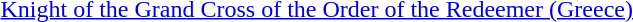<table>
<tr>
<td rowspan=2 style="width:60px; vertical-align:top;"></td>
<td><a href='#'>Knight of the Grand Cross of the Order of the Redeemer (Greece)</a></td>
</tr>
</table>
